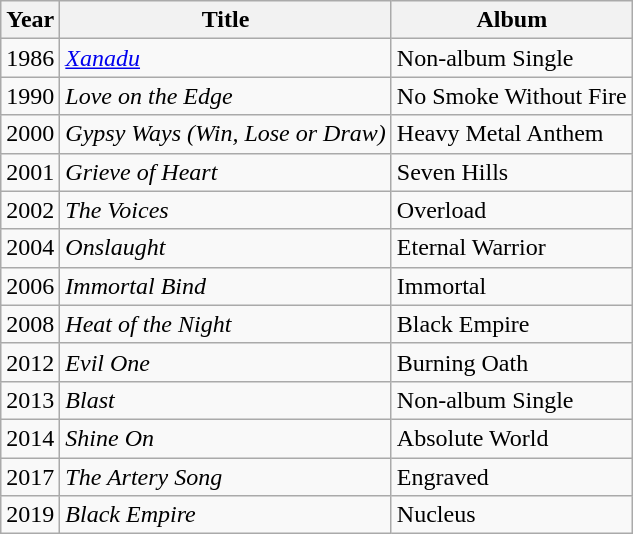<table class="wikitable">
<tr>
<th>Year</th>
<th>Title</th>
<th>Album</th>
</tr>
<tr>
<td>1986</td>
<td><a href='#'><em>Xanadu</em></a></td>
<td>Non-album Single</td>
</tr>
<tr>
<td>1990</td>
<td><em>Love on the Edge</em></td>
<td>No Smoke Without Fire</td>
</tr>
<tr>
<td>2000</td>
<td><em>Gypsy Ways (Win, Lose or Draw)</em></td>
<td>Heavy Metal Anthem</td>
</tr>
<tr>
<td>2001</td>
<td><em>Grieve of Heart</em></td>
<td>Seven Hills</td>
</tr>
<tr>
<td>2002</td>
<td><em>The Voices</em></td>
<td>Overload</td>
</tr>
<tr>
<td>2004</td>
<td><em>Onslaught</em></td>
<td>Eternal Warrior</td>
</tr>
<tr>
<td>2006</td>
<td><em>Immortal Bind</em></td>
<td>Immortal</td>
</tr>
<tr>
<td>2008</td>
<td><em>Heat of the Night</em></td>
<td>Black Empire</td>
</tr>
<tr>
<td>2012</td>
<td><em>Evil One</em></td>
<td>Burning Oath</td>
</tr>
<tr>
<td>2013</td>
<td><em>Blast</em></td>
<td>Non-album Single</td>
</tr>
<tr>
<td>2014</td>
<td><em>Shine On</em></td>
<td>Absolute World</td>
</tr>
<tr>
<td>2017</td>
<td><em>The Artery Song</em></td>
<td>Engraved</td>
</tr>
<tr>
<td>2019</td>
<td><em>Black Empire</em></td>
<td>Nucleus</td>
</tr>
</table>
